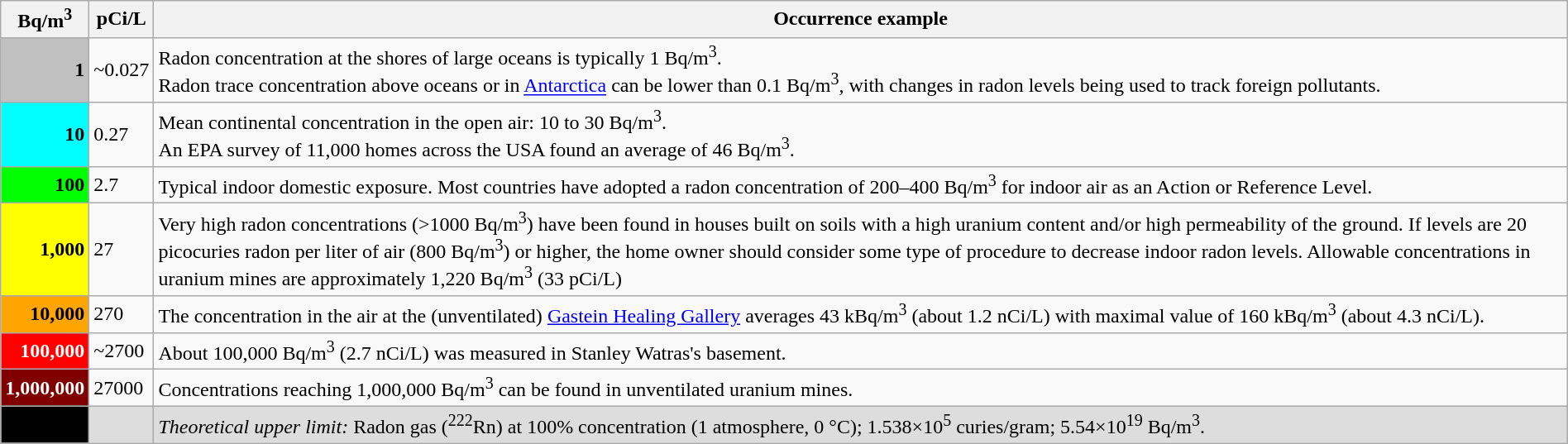<table class="wikitable" style="margin:auto;">
<tr>
<th>Bq/m<sup>3</sup></th>
<th>pCi/L</th>
<th>Occurrence example</th>
</tr>
<tr>
<td style="color: black; background:silver; text-align:right;"><strong>1</strong></td>
<td>~0.027</td>
<td>Radon concentration at the shores of large oceans is typically 1 Bq/m<sup>3</sup>.<br>Radon trace concentration above oceans or in <a href='#'>Antarctica</a> can be lower than 0.1 Bq/m<sup>3</sup>, with changes in radon levels being used to track foreign pollutants.</td>
</tr>
<tr>
<td style="color: black; background:aqua; text-align:right;"><strong>10</strong></td>
<td>0.27</td>
<td>Mean continental concentration in the open air: 10 to 30 Bq/m<sup>3</sup>.<br>An EPA survey of 11,000 homes across the USA found an average of 46 Bq/m<sup>3</sup>.</td>
</tr>
<tr>
<td style="color: black; background:lime; text-align:right;"><strong>100</strong></td>
<td>2.7</td>
<td>Typical indoor domestic exposure. Most countries have adopted a radon concentration of 200–400 Bq/m<sup>3</sup> for indoor air as an Action or Reference Level.</td>
</tr>
<tr>
<td style="color: black; background:yellow; text-align:right;"><strong>1,000</strong></td>
<td>27</td>
<td>Very high radon concentrations (>1000 Bq/m<sup>3</sup>) have been found in houses built on soils with a high uranium content and/or high permeability of the ground. If levels are 20 picocuries radon per liter of air (800 Bq/m<sup>3</sup>) or higher, the home owner should consider some type of procedure to decrease indoor radon levels. Allowable concentrations in uranium mines are approximately 1,220 Bq/m<sup>3</sup> (33 pCi/L)</td>
</tr>
<tr>
<td style="color: black; background:orange; text-align:right;"><strong>10,000</strong></td>
<td>270</td>
<td>The concentration in the air at the (unventilated) <a href='#'>Gastein Healing Gallery</a> averages 43 kBq/m<sup>3</sup> (about 1.2 nCi/L) with maximal value of 160 kBq/m<sup>3</sup> (about 4.3 nCi/L).</td>
</tr>
<tr>
<td style="color: white; background:red; text-align:right;"><strong>100,000</strong></td>
<td>~2700</td>
<td>About 100,000 Bq/m<sup>3</sup> (2.7 nCi/L) was measured in Stanley Watras's basement.</td>
</tr>
<tr>
<td style="background:maroon; color:white; text-align:right;"><strong>1,000,000</strong></td>
<td>27000</td>
<td>Concentrations reaching 1,000,000 Bq/m<sup>3</sup> can be found in unventilated uranium mines.</td>
</tr>
<tr>
<td style="background:black; color:white; text-align:right;"><strong></strong></td>
<td style="background:#ddd;"></td>
<td style="background:#ddd;"><em>Theoretical upper limit:</em> Radon gas (<sup>222</sup>Rn) at 100% concentration (1 atmosphere, 0 °C); 1.538×10<sup>5</sup> curies/gram; 5.54×10<sup>19</sup> Bq/m<sup>3</sup>.</td>
</tr>
</table>
